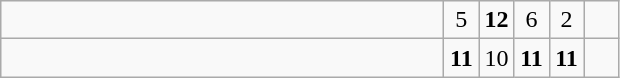<table class="wikitable">
<tr>
<td style="width:18em"></td>
<td align=center style="width:1em">5</td>
<td align=center style="width:1em"><strong>12</strong></td>
<td align=center style="width:1em">6</td>
<td align=center style="width:1em">2</td>
<td align=center style="width:1em"></td>
</tr>
<tr>
<td style="width:18em"><strong></strong></td>
<td align=center style="width:1em"><strong>11</strong></td>
<td align=center style="width:1em">10</td>
<td align=center style="width:1em"><strong>11</strong></td>
<td align=center style="width:1em"><strong>11</strong></td>
<td align=center style="width:1em"></td>
</tr>
</table>
